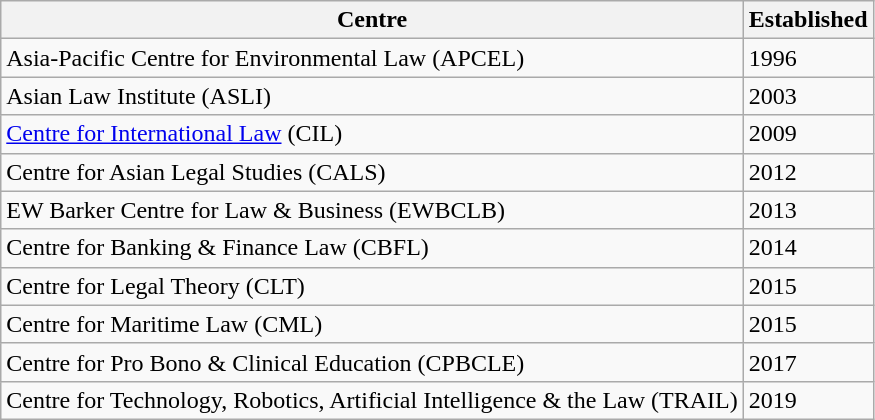<table class="wikitable">
<tr>
<th>Centre</th>
<th>Established</th>
</tr>
<tr>
<td>Asia-Pacific Centre for Environmental Law (APCEL)</td>
<td>1996</td>
</tr>
<tr>
<td>Asian Law Institute (ASLI)</td>
<td>2003</td>
</tr>
<tr>
<td><a href='#'>Centre for International Law</a> (CIL)</td>
<td>2009</td>
</tr>
<tr>
<td>Centre for Asian Legal Studies (CALS)</td>
<td>2012</td>
</tr>
<tr>
<td>EW Barker Centre for Law & Business (EWBCLB)</td>
<td>2013</td>
</tr>
<tr>
<td>Centre for Banking & Finance Law (CBFL)</td>
<td>2014</td>
</tr>
<tr>
<td>Centre for Legal Theory (CLT)</td>
<td>2015</td>
</tr>
<tr>
<td>Centre for Maritime Law (CML)</td>
<td>2015</td>
</tr>
<tr>
<td>Centre for Pro Bono & Clinical Education (CPBCLE)</td>
<td>2017</td>
</tr>
<tr>
<td>Centre for Technology, Robotics, Artificial Intelligence & the Law (TRAIL)</td>
<td>2019</td>
</tr>
</table>
